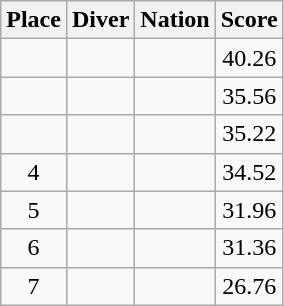<table class="wikitable sortable" style="text-align:center">
<tr>
<th>Place</th>
<th>Diver</th>
<th>Nation</th>
<th>Score</th>
</tr>
<tr>
<td></td>
<td align=left></td>
<td align=left></td>
<td>40.26</td>
</tr>
<tr>
<td></td>
<td align=left></td>
<td align=left></td>
<td>35.56</td>
</tr>
<tr>
<td></td>
<td align=left></td>
<td align=left></td>
<td>35.22</td>
</tr>
<tr>
<td>4</td>
<td align=left></td>
<td align=left></td>
<td>34.52</td>
</tr>
<tr>
<td>5</td>
<td align=left></td>
<td align=left></td>
<td>31.96</td>
</tr>
<tr>
<td>6</td>
<td align=left></td>
<td align=left></td>
<td>31.36</td>
</tr>
<tr>
<td>7</td>
<td align=left></td>
<td align=left></td>
<td>26.76</td>
</tr>
</table>
